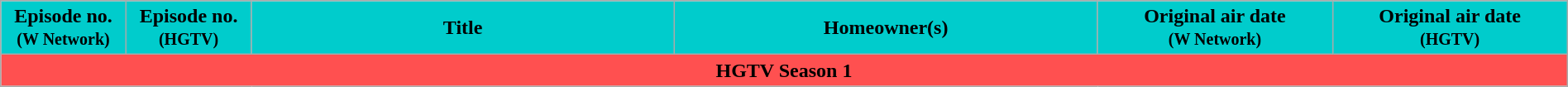<table class="wikitable sortable" style="width:100%; margin:auto;">
<tr>
<th scope="col" style="background-color: #00cccc; color: black; width: 8%">Episode no.<br><small>(W Network)</small></th>
<th scope="col" style="background-color: #00cccc; color: black; width: 8%">Episode no.<br><small>(HGTV)</small></th>
<th scope="col" style="background-color: #00cccc; color: black; width: 27%">Title</th>
<th scope="col" style="background-color: #00cccc; color: black; width: 27%">Homeowner(s)</th>
<th scope="col" style="background-color: #00cccc; color: black; width: 15%">Original air date<br><small>(W Network)</small></th>
<th scope="col" style="background-color: #00cccc; color: black; width: 15%">Original air date<br><small>(HGTV)</small></th>
</tr>
<tr style="color:black">
<th colspan="8;" style="background-color: #ff5050;"><span></span>HGTV Season 1<br>











</th>
</tr>
</table>
